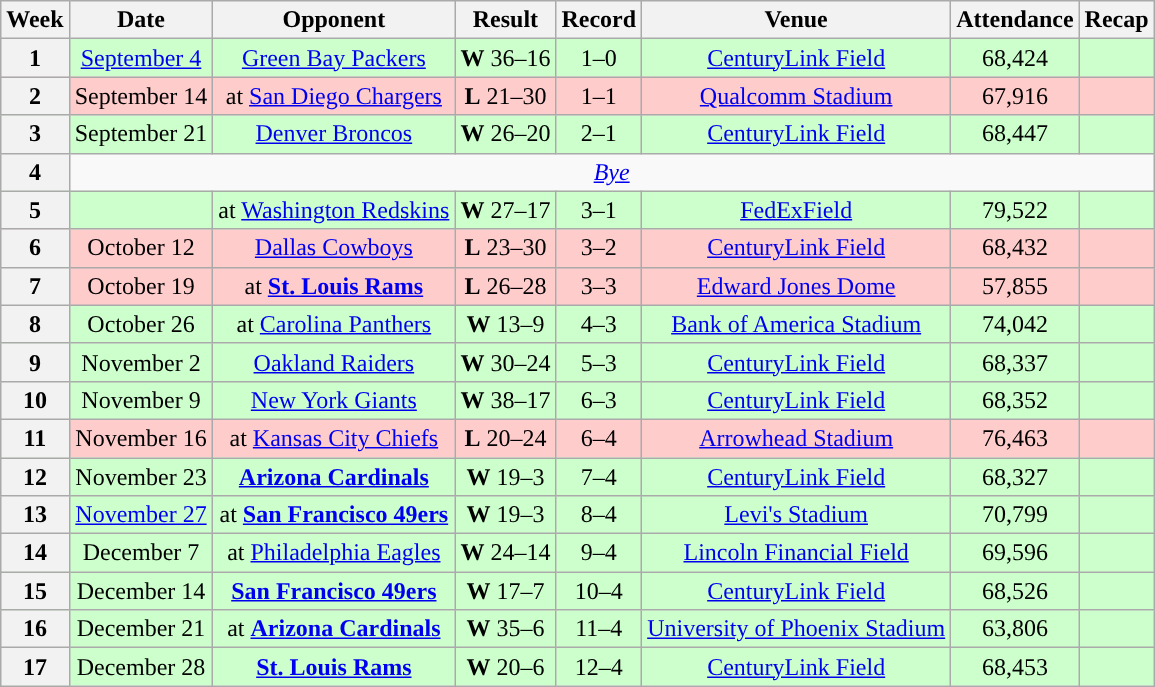<table class="wikitable" style="text-align:center">
<tr>
<th>Week</th>
<th>Date</th>
<th>Opponent</th>
<th>Result</th>
<th>Record</th>
<th>Venue</th>
<th>Attendance</th>
<th>Recap</th>
</tr>
<tr style="background:#cfc">
<th>1</th>
<td><a href='#'>September 4</a></td>
<td><a href='#'>Green Bay Packers</a></td>
<td><strong>W</strong> 36–16</td>
<td>1–0</td>
<td><a href='#'>CenturyLink Field</a></td>
<td>68,424</td>
<td></td>
</tr>
<tr style="background:#fcc">
<th>2</th>
<td>September 14</td>
<td>at <a href='#'>San Diego Chargers</a></td>
<td><strong>L</strong> 21–30</td>
<td>1–1</td>
<td><a href='#'>Qualcomm Stadium</a></td>
<td>67,916</td>
<td></td>
</tr>
<tr style="background:#cfc">
<th>3</th>
<td>September 21</td>
<td><a href='#'>Denver Broncos</a></td>
<td><strong>W</strong> 26–20 </td>
<td>2–1</td>
<td><a href='#'>CenturyLink Field</a></td>
<td>68,447</td>
<td></td>
</tr>
<tr>
<th>4</th>
<td colspan="7"><em><a href='#'>Bye</a></em></td>
</tr>
<tr style="background:#cfc">
<th>5</th>
<td></td>
<td>at <a href='#'>Washington Redskins</a></td>
<td><strong>W</strong> 27–17</td>
<td>3–1</td>
<td><a href='#'>FedExField</a></td>
<td>79,522</td>
<td></td>
</tr>
<tr style="background:#fcc">
<th>6</th>
<td>October 12</td>
<td><a href='#'>Dallas Cowboys</a></td>
<td><strong>L</strong> 23–30</td>
<td>3–2</td>
<td><a href='#'>CenturyLink Field</a></td>
<td>68,432</td>
<td></td>
</tr>
<tr style="background:#fcc">
<th>7</th>
<td>October 19</td>
<td>at <strong><a href='#'>St. Louis Rams</a></strong></td>
<td><strong>L</strong> 26–28</td>
<td>3–3</td>
<td><a href='#'>Edward Jones Dome</a></td>
<td>57,855</td>
<td></td>
</tr>
<tr style="background:#cfc">
<th>8</th>
<td>October 26</td>
<td>at <a href='#'>Carolina Panthers</a></td>
<td><strong>W</strong> 13–9</td>
<td>4–3</td>
<td><a href='#'>Bank of America Stadium</a></td>
<td>74,042</td>
<td></td>
</tr>
<tr style="background:#cfc">
<th>9</th>
<td>November 2</td>
<td><a href='#'>Oakland Raiders</a></td>
<td><strong>W</strong> 30–24</td>
<td>5–3</td>
<td><a href='#'>CenturyLink Field</a></td>
<td>68,337</td>
<td></td>
</tr>
<tr style="background:#cfc">
<th>10</th>
<td>November 9</td>
<td><a href='#'>New York Giants</a></td>
<td><strong>W</strong> 38–17</td>
<td>6–3</td>
<td><a href='#'>CenturyLink Field</a></td>
<td>68,352</td>
<td></td>
</tr>
<tr style="background:#fcc">
<th>11</th>
<td>November 16</td>
<td>at <a href='#'>Kansas City Chiefs</a></td>
<td><strong>L</strong> 20–24</td>
<td>6–4</td>
<td><a href='#'>Arrowhead Stadium</a></td>
<td>76,463</td>
<td></td>
</tr>
<tr style="background:#cfc">
<th>12</th>
<td>November 23</td>
<td><strong><a href='#'>Arizona Cardinals</a></strong></td>
<td><strong>W</strong> 19–3</td>
<td>7–4</td>
<td><a href='#'>CenturyLink Field</a></td>
<td>68,327</td>
<td></td>
</tr>
<tr style="background:#cfc">
<th>13</th>
<td><a href='#'>November 27</a></td>
<td>at <strong><a href='#'>San Francisco 49ers</a></strong></td>
<td><strong>W</strong> 19–3</td>
<td>8–4</td>
<td><a href='#'>Levi's Stadium</a></td>
<td>70,799</td>
<td></td>
</tr>
<tr style="background:#cfc">
<th>14</th>
<td>December 7</td>
<td>at <a href='#'>Philadelphia Eagles</a></td>
<td><strong>W</strong> 24–14</td>
<td>9–4</td>
<td><a href='#'>Lincoln Financial Field</a></td>
<td>69,596</td>
<td></td>
</tr>
<tr style="background:#cfc">
<th>15</th>
<td>December 14</td>
<td><strong><a href='#'>San Francisco 49ers</a></strong></td>
<td><strong>W</strong> 17–7</td>
<td>10–4</td>
<td><a href='#'>CenturyLink Field</a></td>
<td>68,526</td>
<td></td>
</tr>
<tr style="background:#cfc">
<th>16</th>
<td>December 21</td>
<td>at <strong><a href='#'>Arizona Cardinals</a></strong></td>
<td><strong>W</strong> 35–6</td>
<td>11–4</td>
<td><a href='#'>University of Phoenix Stadium</a></td>
<td>63,806</td>
<td></td>
</tr>
<tr style="background:#cfc">
<th>17</th>
<td>December 28</td>
<td><strong><a href='#'>St. Louis Rams</a></strong></td>
<td><strong>W</strong> 20–6</td>
<td>12–4</td>
<td><a href='#'>CenturyLink Field</a></td>
<td>68,453</td>
<td></td>
</tr>
</table>
